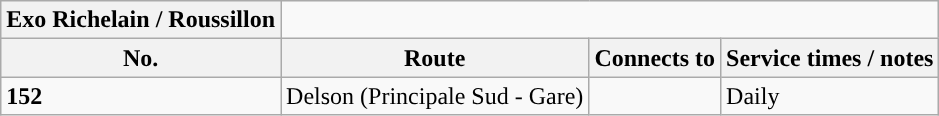<table align=center class="wikitable">
<tr>
<th style="background: #">Exo Richelain / Roussillon</th>
</tr>
<tr>
<th>No.</th>
<th>Route</th>
<th>Connects to</th>
<th>Service times / notes</th>
</tr>
<tr>
<td {{border> <strong>152</strong></td>
<td>Delson (Principale Sud - Gare)</td>
<td></td>
<td>Daily</td>
</tr>
</table>
